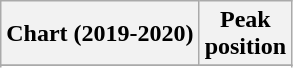<table class="wikitable sortable plainrowheaders" style="text-align:center;">
<tr>
<th>Chart (2019-2020)</th>
<th>Peak <br> position</th>
</tr>
<tr>
</tr>
<tr>
</tr>
<tr>
</tr>
</table>
